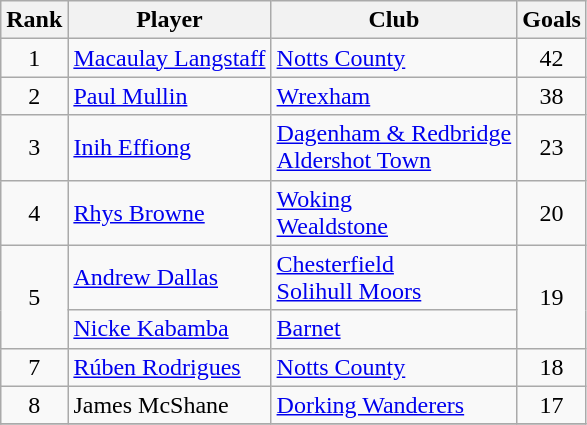<table class="wikitable" style="text-align:center">
<tr>
<th>Rank</th>
<th>Player</th>
<th>Club</th>
<th>Goals</th>
</tr>
<tr>
<td rowspan="1">1</td>
<td align=left><a href='#'>Macaulay Langstaff</a></td>
<td align=left><a href='#'>Notts County</a></td>
<td rowspan="1">42</td>
</tr>
<tr>
<td rowspan="1">2</td>
<td align=left><a href='#'>Paul Mullin</a></td>
<td align=left><a href='#'>Wrexham</a></td>
<td rowspan="1">38</td>
</tr>
<tr>
<td rowspan="1">3</td>
<td align=left><a href='#'>Inih Effiong</a></td>
<td align=left><a href='#'>Dagenham & Redbridge</a> <br> <a href='#'>Aldershot Town</a></td>
<td rowspan="1">23</td>
</tr>
<tr>
<td rowspan="1">4</td>
<td align=left><a href='#'>Rhys Browne</a></td>
<td align=left><a href='#'>Woking</a> <br> <a href='#'>Wealdstone</a></td>
<td rowspan="1">20</td>
</tr>
<tr>
<td rowspan="2">5</td>
<td align=left><a href='#'>Andrew Dallas</a></td>
<td align=left><a href='#'>Chesterfield</a> <br> <a href='#'>Solihull Moors</a></td>
<td rowspan="2">19</td>
</tr>
<tr>
<td align=left><a href='#'>Nicke Kabamba</a></td>
<td align=left><a href='#'>Barnet</a></td>
</tr>
<tr>
<td rowspan="1">7</td>
<td align="left"><a href='#'>Rúben Rodrigues</a></td>
<td align="left"><a href='#'>Notts County</a></td>
<td rowspan="1">18</td>
</tr>
<tr>
<td rowspan="1">8</td>
<td align=left>James McShane</td>
<td align=left><a href='#'>Dorking Wanderers</a></td>
<td rowspan="1">17</td>
</tr>
<tr>
</tr>
</table>
